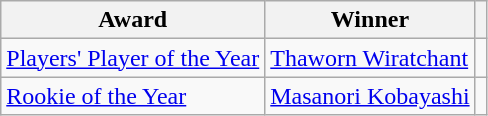<table class="wikitable">
<tr>
<th>Award</th>
<th>Winner</th>
<th></th>
</tr>
<tr>
<td><a href='#'>Players' Player of the Year</a></td>
<td> <a href='#'>Thaworn Wiratchant</a></td>
<td></td>
</tr>
<tr>
<td><a href='#'>Rookie of the Year</a></td>
<td> <a href='#'>Masanori Kobayashi</a></td>
<td></td>
</tr>
</table>
